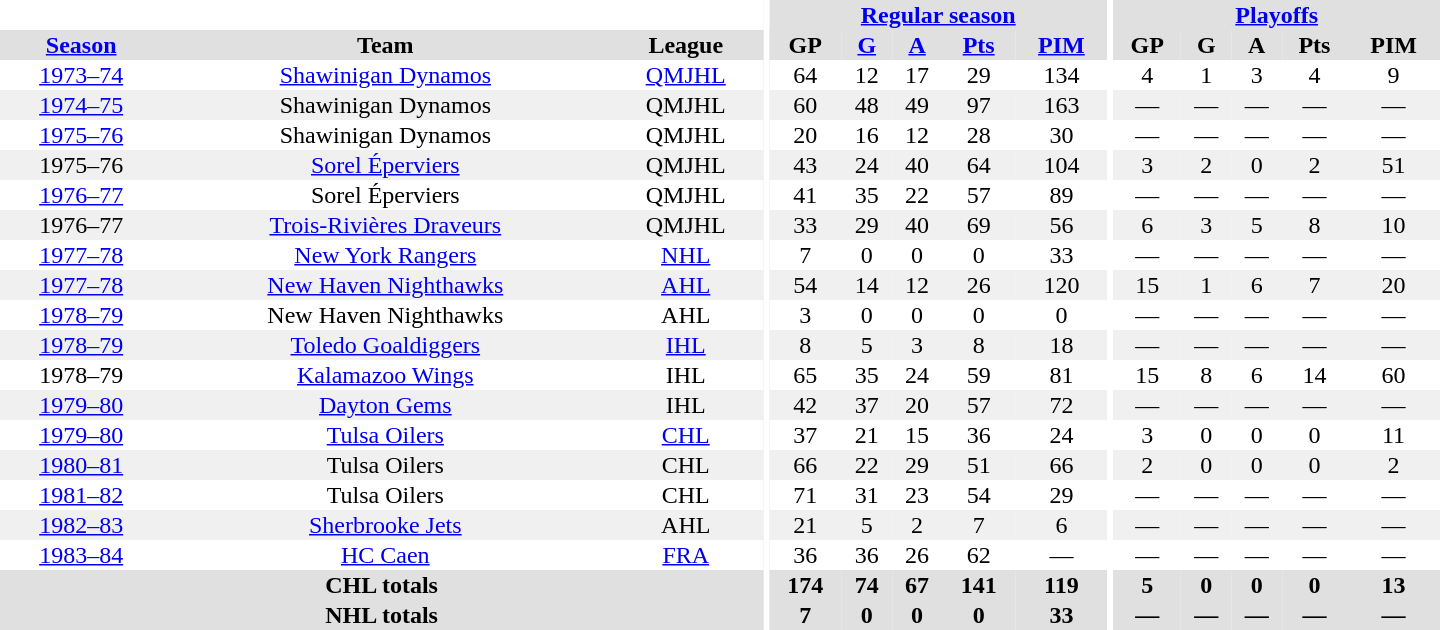<table border="0" cellpadding="1" cellspacing="0" style="text-align:center; width:60em">
<tr bgcolor="#e0e0e0">
<th colspan="3" bgcolor="#ffffff"></th>
<th rowspan="100" bgcolor="#ffffff"></th>
<th colspan="5"><a href='#'>Regular season</a></th>
<th rowspan="100" bgcolor="#ffffff"></th>
<th colspan="5"><a href='#'>Playoffs</a></th>
</tr>
<tr bgcolor="#e0e0e0">
<th><a href='#'>Season</a></th>
<th>Team</th>
<th>League</th>
<th>GP</th>
<th><a href='#'>G</a></th>
<th><a href='#'>A</a></th>
<th><a href='#'>Pts</a></th>
<th><a href='#'>PIM</a></th>
<th>GP</th>
<th>G</th>
<th>A</th>
<th>Pts</th>
<th>PIM</th>
</tr>
<tr>
<td><a href='#'>1973–74</a></td>
<td><a href='#'>Shawinigan Dynamos</a></td>
<td><a href='#'>QMJHL</a></td>
<td>64</td>
<td>12</td>
<td>17</td>
<td>29</td>
<td>134</td>
<td>4</td>
<td>1</td>
<td>3</td>
<td>4</td>
<td>9</td>
</tr>
<tr bgcolor="#f0f0f0">
<td><a href='#'>1974–75</a></td>
<td>Shawinigan Dynamos</td>
<td>QMJHL</td>
<td>60</td>
<td>48</td>
<td>49</td>
<td>97</td>
<td>163</td>
<td>—</td>
<td>—</td>
<td>—</td>
<td>—</td>
<td>—</td>
</tr>
<tr>
<td><a href='#'>1975–76</a></td>
<td>Shawinigan Dynamos</td>
<td>QMJHL</td>
<td>20</td>
<td>16</td>
<td>12</td>
<td>28</td>
<td>30</td>
<td>—</td>
<td>—</td>
<td>—</td>
<td>—</td>
<td>—</td>
</tr>
<tr bgcolor="#f0f0f0">
<td>1975–76</td>
<td><a href='#'>Sorel Éperviers</a></td>
<td>QMJHL</td>
<td>43</td>
<td>24</td>
<td>40</td>
<td>64</td>
<td>104</td>
<td>3</td>
<td>2</td>
<td>0</td>
<td>2</td>
<td>51</td>
</tr>
<tr>
<td><a href='#'>1976–77</a></td>
<td>Sorel Éperviers</td>
<td>QMJHL</td>
<td>41</td>
<td>35</td>
<td>22</td>
<td>57</td>
<td>89</td>
<td>—</td>
<td>—</td>
<td>—</td>
<td>—</td>
<td>—</td>
</tr>
<tr bgcolor="#f0f0f0">
<td>1976–77</td>
<td><a href='#'>Trois-Rivières Draveurs</a></td>
<td>QMJHL</td>
<td>33</td>
<td>29</td>
<td>40</td>
<td>69</td>
<td>56</td>
<td>6</td>
<td>3</td>
<td>5</td>
<td>8</td>
<td>10</td>
</tr>
<tr>
<td><a href='#'>1977–78</a></td>
<td><a href='#'>New York Rangers</a></td>
<td><a href='#'>NHL</a></td>
<td>7</td>
<td>0</td>
<td>0</td>
<td>0</td>
<td>33</td>
<td>—</td>
<td>—</td>
<td>—</td>
<td>—</td>
<td>—</td>
</tr>
<tr bgcolor="#f0f0f0">
<td><a href='#'>1977–78</a></td>
<td><a href='#'>New Haven Nighthawks</a></td>
<td><a href='#'>AHL</a></td>
<td>54</td>
<td>14</td>
<td>12</td>
<td>26</td>
<td>120</td>
<td>15</td>
<td>1</td>
<td>6</td>
<td>7</td>
<td>20</td>
</tr>
<tr>
<td><a href='#'>1978–79</a></td>
<td>New Haven Nighthawks</td>
<td>AHL</td>
<td>3</td>
<td>0</td>
<td>0</td>
<td>0</td>
<td>0</td>
<td>—</td>
<td>—</td>
<td>—</td>
<td>—</td>
<td>—</td>
</tr>
<tr bgcolor="#f0f0f0">
<td><a href='#'>1978–79</a></td>
<td><a href='#'>Toledo Goaldiggers</a></td>
<td><a href='#'>IHL</a></td>
<td>8</td>
<td>5</td>
<td>3</td>
<td>8</td>
<td>18</td>
<td>—</td>
<td>—</td>
<td>—</td>
<td>—</td>
<td>—</td>
</tr>
<tr>
<td>1978–79</td>
<td><a href='#'>Kalamazoo Wings</a></td>
<td>IHL</td>
<td>65</td>
<td>35</td>
<td>24</td>
<td>59</td>
<td>81</td>
<td>15</td>
<td>8</td>
<td>6</td>
<td>14</td>
<td>60</td>
</tr>
<tr bgcolor="#f0f0f0">
<td><a href='#'>1979–80</a></td>
<td><a href='#'>Dayton Gems</a></td>
<td>IHL</td>
<td>42</td>
<td>37</td>
<td>20</td>
<td>57</td>
<td>72</td>
<td>—</td>
<td>—</td>
<td>—</td>
<td>—</td>
<td>—</td>
</tr>
<tr>
<td><a href='#'>1979–80</a></td>
<td><a href='#'>Tulsa Oilers</a></td>
<td><a href='#'>CHL</a></td>
<td>37</td>
<td>21</td>
<td>15</td>
<td>36</td>
<td>24</td>
<td>3</td>
<td>0</td>
<td>0</td>
<td>0</td>
<td>11</td>
</tr>
<tr bgcolor="#f0f0f0">
<td><a href='#'>1980–81</a></td>
<td>Tulsa Oilers</td>
<td>CHL</td>
<td>66</td>
<td>22</td>
<td>29</td>
<td>51</td>
<td>66</td>
<td>2</td>
<td>0</td>
<td>0</td>
<td>0</td>
<td>2</td>
</tr>
<tr>
<td><a href='#'>1981–82</a></td>
<td>Tulsa Oilers</td>
<td>CHL</td>
<td>71</td>
<td>31</td>
<td>23</td>
<td>54</td>
<td>29</td>
<td>—</td>
<td>—</td>
<td>—</td>
<td>—</td>
<td>—</td>
</tr>
<tr bgcolor="#f0f0f0">
<td><a href='#'>1982–83</a></td>
<td><a href='#'>Sherbrooke Jets</a></td>
<td>AHL</td>
<td>21</td>
<td>5</td>
<td>2</td>
<td>7</td>
<td>6</td>
<td>—</td>
<td>—</td>
<td>—</td>
<td>—</td>
<td>—</td>
</tr>
<tr>
<td><a href='#'>1983–84</a></td>
<td><a href='#'>HC Caen</a></td>
<td><a href='#'>FRA</a></td>
<td>36</td>
<td>36</td>
<td>26</td>
<td>62</td>
<td>—</td>
<td>—</td>
<td>—</td>
<td>—</td>
<td>—</td>
<td>—</td>
</tr>
<tr bgcolor="#e0e0e0">
<th colspan="3">CHL totals</th>
<th>174</th>
<th>74</th>
<th>67</th>
<th>141</th>
<th>119</th>
<th>5</th>
<th>0</th>
<th>0</th>
<th>0</th>
<th>13</th>
</tr>
<tr bgcolor="#e0e0e0">
<th colspan="3">NHL totals</th>
<th>7</th>
<th>0</th>
<th>0</th>
<th>0</th>
<th>33</th>
<th>—</th>
<th>—</th>
<th>—</th>
<th>—</th>
<th>—</th>
</tr>
</table>
